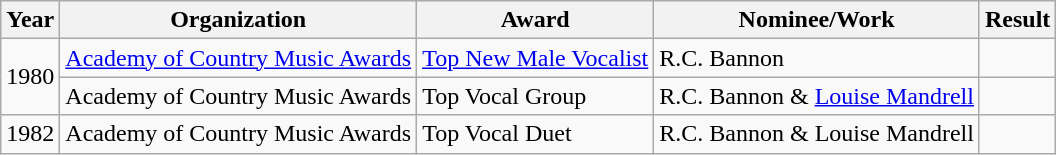<table class="wikitable">
<tr>
<th>Year</th>
<th>Organization</th>
<th>Award</th>
<th>Nominee/Work</th>
<th>Result</th>
</tr>
<tr>
<td rowspan=2>1980</td>
<td><a href='#'>Academy of Country Music Awards</a></td>
<td><a href='#'>Top New Male Vocalist</a></td>
<td>R.C. Bannon</td>
<td></td>
</tr>
<tr>
<td>Academy of Country Music Awards</td>
<td>Top Vocal Group</td>
<td>R.C. Bannon & <a href='#'>Louise Mandrell</a></td>
<td></td>
</tr>
<tr>
<td>1982</td>
<td>Academy of Country Music Awards</td>
<td>Top Vocal Duet</td>
<td>R.C. Bannon & Louise Mandrell</td>
<td></td>
</tr>
</table>
